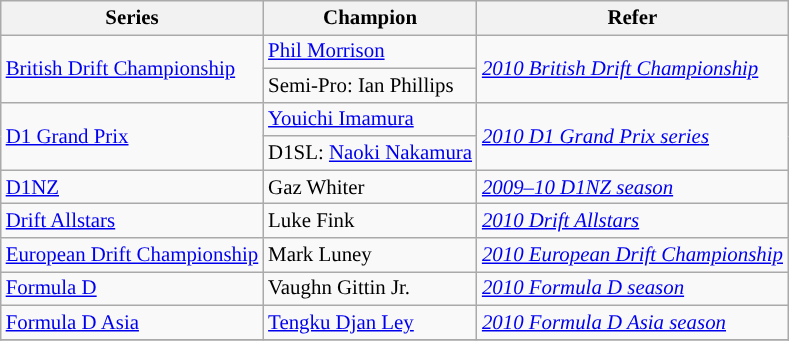<table class="wikitable" style="font-size:87%;">
<tr>
<th>Series</th>
<th>Champion</th>
<th>Refer</th>
</tr>
<tr>
<td rowspan=2><a href='#'>British Drift Championship</a></td>
<td> <a href='#'>Phil Morrison</a></td>
<td rowspan=2><em><a href='#'>2010 British Drift Championship</a></em></td>
</tr>
<tr>
<td>Semi-Pro:  Ian Phillips</td>
</tr>
<tr>
<td rowspan=2><a href='#'>D1 Grand Prix</a></td>
<td> <a href='#'>Youichi Imamura</a></td>
<td rowspan=2><em><a href='#'>2010 D1 Grand Prix series</a></em></td>
</tr>
<tr>
<td>D1SL:  <a href='#'>Naoki Nakamura</a></td>
</tr>
<tr>
<td><a href='#'>D1NZ</a></td>
<td> Gaz Whiter</td>
<td><em><a href='#'>2009–10 D1NZ season</a></em></td>
</tr>
<tr>
<td><a href='#'>Drift Allstars</a></td>
<td> Luke Fink</td>
<td><em><a href='#'>2010 Drift Allstars</a></em></td>
</tr>
<tr>
<td><a href='#'>European Drift Championship</a></td>
<td> Mark Luney</td>
<td><em><a href='#'>2010 European Drift Championship</a></em></td>
</tr>
<tr>
<td><a href='#'>Formula D</a></td>
<td> Vaughn Gittin Jr.</td>
<td><em><a href='#'>2010 Formula D season</a></em></td>
</tr>
<tr>
<td><a href='#'>Formula D Asia</a></td>
<td> <a href='#'>Tengku Djan Ley</a></td>
<td><em><a href='#'>2010 Formula D Asia season</a></em></td>
</tr>
<tr>
</tr>
</table>
